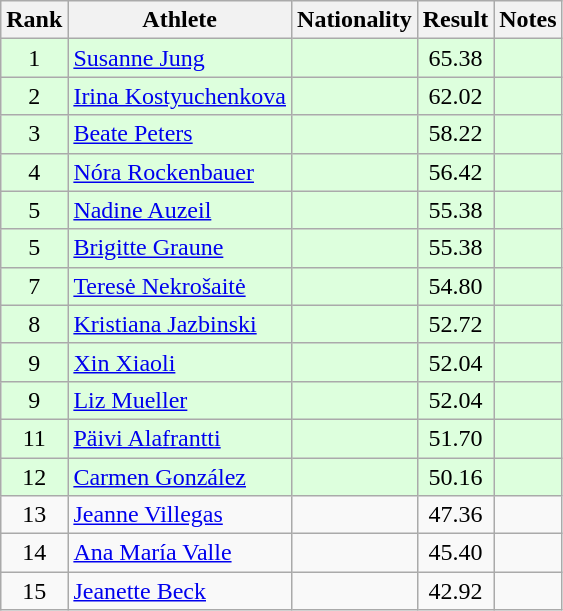<table class="wikitable sortable" style="text-align:center">
<tr>
<th>Rank</th>
<th>Athlete</th>
<th>Nationality</th>
<th>Result</th>
<th>Notes</th>
</tr>
<tr bgcolor=ddffdd>
<td>1</td>
<td align=left><a href='#'>Susanne Jung</a></td>
<td align=left></td>
<td>65.38</td>
<td></td>
</tr>
<tr bgcolor=ddffdd>
<td>2</td>
<td align=left><a href='#'>Irina Kostyuchenkova</a></td>
<td align=left></td>
<td>62.02</td>
<td></td>
</tr>
<tr bgcolor=ddffdd>
<td>3</td>
<td align=left><a href='#'>Beate Peters</a></td>
<td align=left></td>
<td>58.22</td>
<td></td>
</tr>
<tr bgcolor=ddffdd>
<td>4</td>
<td align=left><a href='#'>Nóra Rockenbauer</a></td>
<td align=left></td>
<td>56.42</td>
<td></td>
</tr>
<tr bgcolor=ddffdd>
<td>5</td>
<td align=left><a href='#'>Nadine Auzeil</a></td>
<td align=left></td>
<td>55.38</td>
<td></td>
</tr>
<tr bgcolor=ddffdd>
<td>5</td>
<td align=left><a href='#'>Brigitte Graune</a></td>
<td align=left></td>
<td>55.38</td>
<td></td>
</tr>
<tr bgcolor=ddffdd>
<td>7</td>
<td align=left><a href='#'>Teresė Nekrošaitė</a></td>
<td align=left></td>
<td>54.80</td>
<td></td>
</tr>
<tr bgcolor=ddffdd>
<td>8</td>
<td align=left><a href='#'>Kristiana Jazbinski</a></td>
<td align=left></td>
<td>52.72</td>
<td></td>
</tr>
<tr bgcolor=ddffdd>
<td>9</td>
<td align=left><a href='#'>Xin Xiaoli</a></td>
<td align=left></td>
<td>52.04</td>
<td></td>
</tr>
<tr bgcolor=ddffdd>
<td>9</td>
<td align=left><a href='#'>Liz Mueller</a></td>
<td align=left></td>
<td>52.04</td>
<td></td>
</tr>
<tr bgcolor=ddffdd>
<td>11</td>
<td align=left><a href='#'>Päivi Alafrantti</a></td>
<td align=left></td>
<td>51.70</td>
<td></td>
</tr>
<tr bgcolor=ddffdd>
<td>12</td>
<td align=left><a href='#'>Carmen González</a></td>
<td align=left></td>
<td>50.16</td>
<td></td>
</tr>
<tr>
<td>13</td>
<td align=left><a href='#'>Jeanne Villegas</a></td>
<td align=left></td>
<td>47.36</td>
<td></td>
</tr>
<tr>
<td>14</td>
<td align=left><a href='#'>Ana María Valle</a></td>
<td align=left></td>
<td>45.40</td>
<td></td>
</tr>
<tr>
<td>15</td>
<td align=left><a href='#'>Jeanette Beck</a></td>
<td align=left></td>
<td>42.92</td>
<td></td>
</tr>
</table>
